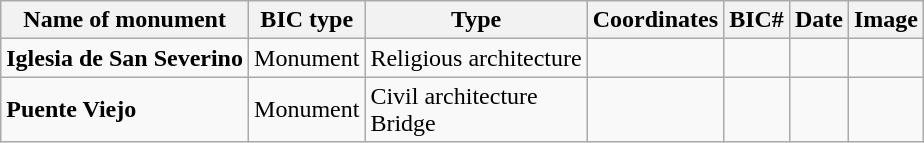<table class="wikitable">
<tr>
<th>Name of monument</th>
<th>BIC type</th>
<th>Type</th>
<th>Coordinates</th>
<th>BIC#</th>
<th>Date</th>
<th>Image</th>
</tr>
<tr>
<td><strong>Iglesia de San Severino</strong></td>
<td>Monument</td>
<td>Religious architecture</td>
<td></td>
<td></td>
<td></td>
<td></td>
</tr>
<tr>
<td><strong>Puente Viejo</strong></td>
<td>Monument</td>
<td>Civil architecture<br>Bridge</td>
<td></td>
<td></td>
<td></td>
<td></td>
</tr>
</table>
